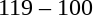<table style="text-align:center;">
<tr>
<th width=200></th>
<th width=100></th>
<th width=200></th>
<th></th>
</tr>
<tr>
<td align=right><strong></strong></td>
<td>119 – 100</td>
<td align=left></td>
</tr>
</table>
